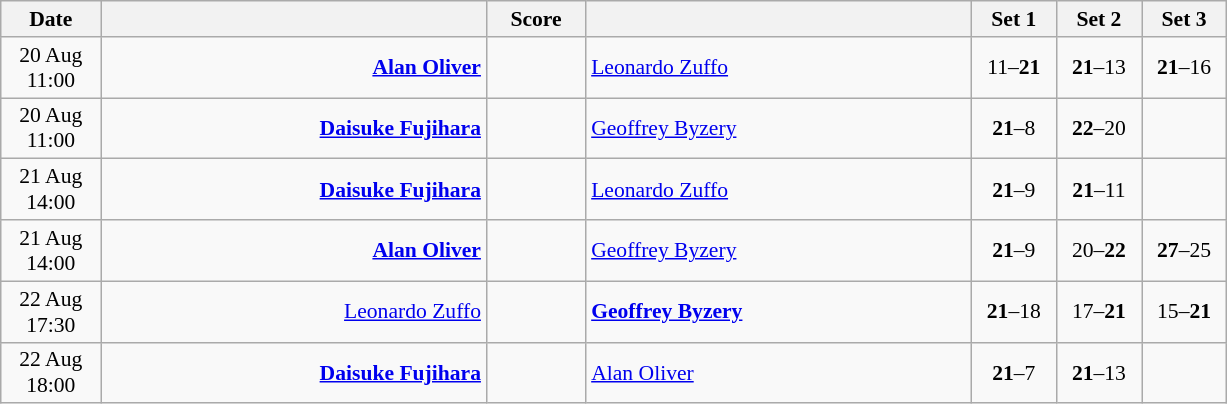<table class="wikitable" style="text-align:center; font-size:90%">
<tr>
<th width="60">Date</th>
<th align="right" width="250"></th>
<th width="60">Score</th>
<th align="left" width="250"></th>
<th width="50">Set 1</th>
<th width="50">Set 2</th>
<th width="50">Set 3</th>
</tr>
<tr>
<td>20 Aug<br>11:00</td>
<td align="right"><strong><a href='#'>Alan Oliver</a> </strong></td>
<td align="center"></td>
<td align="left"> <a href='#'>Leonardo Zuffo</a></td>
<td>11–<strong>21</strong></td>
<td><strong>21</strong>–13</td>
<td><strong>21</strong>–16</td>
</tr>
<tr>
<td>20 Aug<br>11:00</td>
<td align="right"><strong><a href='#'>Daisuke Fujihara</a> </strong></td>
<td align="center"></td>
<td align="left"> <a href='#'>Geoffrey Byzery</a></td>
<td><strong>21</strong>–8</td>
<td><strong>22</strong>–20</td>
<td></td>
</tr>
<tr>
<td>21 Aug<br>14:00</td>
<td align="right"><strong><a href='#'>Daisuke Fujihara</a> </strong></td>
<td align="center"></td>
<td align="left"> <a href='#'>Leonardo Zuffo</a></td>
<td><strong>21</strong>–9</td>
<td><strong>21</strong>–11</td>
<td></td>
</tr>
<tr>
<td>21 Aug<br>14:00</td>
<td align="right"><strong><a href='#'>Alan Oliver</a> </strong></td>
<td align="center"></td>
<td align="left"> <a href='#'>Geoffrey Byzery</a></td>
<td><strong>21</strong>–9</td>
<td>20–<strong>22</strong></td>
<td><strong>27</strong>–25</td>
</tr>
<tr>
<td>22 Aug<br>17:30</td>
<td align="right"><a href='#'>Leonardo Zuffo</a> </td>
<td align="center"></td>
<td align="left"><strong> <a href='#'>Geoffrey Byzery</a></strong></td>
<td><strong>21</strong>–18</td>
<td>17–<strong>21</strong></td>
<td>15–<strong>21</strong></td>
</tr>
<tr>
<td>22 Aug<br>18:00</td>
<td align="right"><strong><a href='#'>Daisuke Fujihara</a> </strong></td>
<td align="center"></td>
<td align="left"> <a href='#'>Alan Oliver</a></td>
<td><strong>21</strong>–7</td>
<td><strong>21</strong>–13</td>
<td></td>
</tr>
</table>
